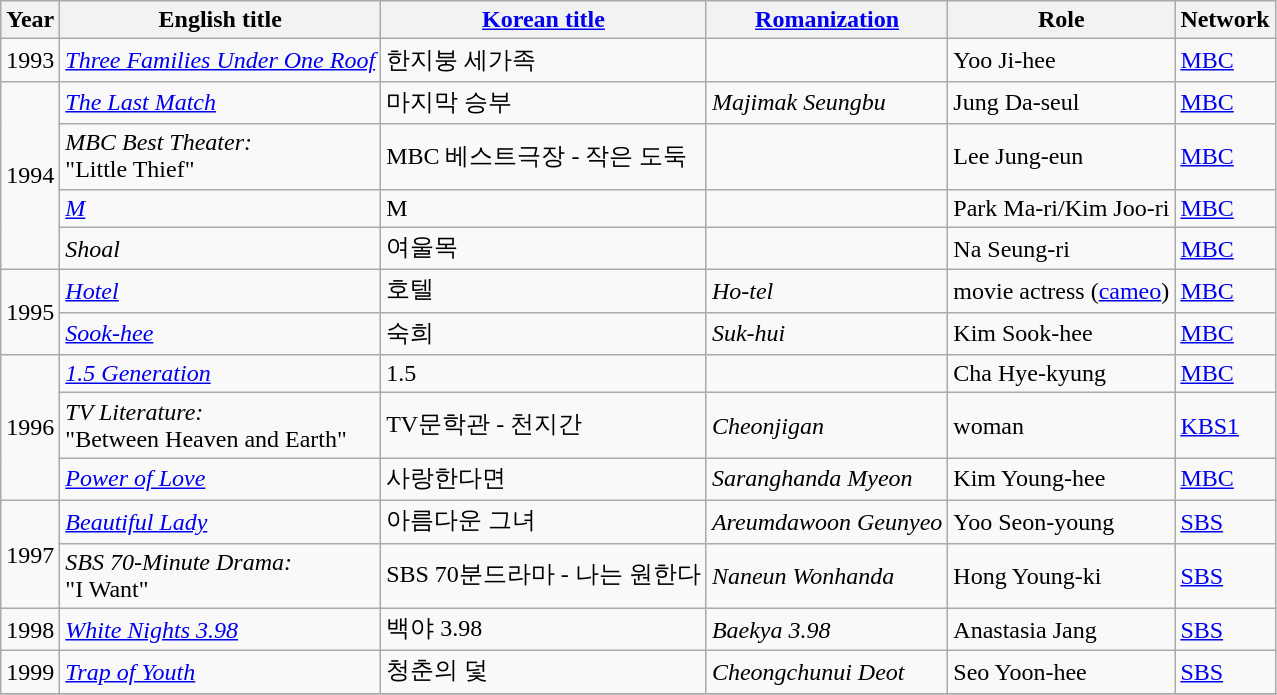<table class="wikitable">
<tr>
<th>Year</th>
<th>English title</th>
<th><a href='#'>Korean title</a></th>
<th><a href='#'>Romanization</a></th>
<th>Role</th>
<th>Network</th>
</tr>
<tr>
<td>1993</td>
<td><em><a href='#'>Three Families Under One Roof</a></em></td>
<td>한지붕 세가족</td>
<td></td>
<td>Yoo Ji-hee</td>
<td><a href='#'>MBC</a></td>
</tr>
<tr>
<td rowspan=4>1994</td>
<td><em><a href='#'>The Last Match</a></em></td>
<td>마지막 승부</td>
<td><em>Majimak Seungbu</em></td>
<td>Jung Da-seul</td>
<td><a href='#'>MBC</a></td>
</tr>
<tr>
<td><em>MBC Best Theater:</em><br>"Little Thief"</td>
<td>MBC 베스트극장 - 작은 도둑</td>
<td></td>
<td>Lee Jung-eun</td>
<td><a href='#'>MBC</a></td>
</tr>
<tr>
<td><em><a href='#'>M</a></em></td>
<td>M</td>
<td></td>
<td>Park Ma-ri/Kim Joo-ri</td>
<td><a href='#'>MBC</a></td>
</tr>
<tr>
<td><em>Shoal</em></td>
<td>여울목</td>
<td></td>
<td>Na Seung-ri</td>
<td><a href='#'>MBC</a></td>
</tr>
<tr>
<td rowspan=2>1995</td>
<td><em><a href='#'>Hotel</a></em></td>
<td>호텔</td>
<td><em>Ho-tel</em></td>
<td>movie actress (<a href='#'>cameo</a>)</td>
<td><a href='#'>MBC</a></td>
</tr>
<tr>
<td><em><a href='#'>Sook-hee</a></em></td>
<td>숙희</td>
<td><em>Suk-hui</em></td>
<td>Kim Sook-hee</td>
<td><a href='#'>MBC</a></td>
</tr>
<tr>
<td rowspan=3>1996</td>
<td><em><a href='#'>1.5 Generation</a></em></td>
<td>1.5</td>
<td></td>
<td>Cha Hye-kyung</td>
<td><a href='#'>MBC</a></td>
</tr>
<tr>
<td><em>TV Literature:</em><br>"Between Heaven and Earth"</td>
<td>TV문학관 - 천지간</td>
<td><em>Cheonjigan</em></td>
<td>woman</td>
<td><a href='#'>KBS1</a></td>
</tr>
<tr>
<td><em><a href='#'>Power of Love</a></em> </td>
<td>사랑한다면</td>
<td><em>Saranghanda Myeon</em></td>
<td>Kim Young-hee</td>
<td><a href='#'>MBC</a></td>
</tr>
<tr>
<td rowspan=2>1997</td>
<td><em><a href='#'>Beautiful Lady</a></em></td>
<td>아름다운 그녀</td>
<td><em>Areumdawoon Geunyeo</em></td>
<td>Yoo Seon-young</td>
<td><a href='#'>SBS</a></td>
</tr>
<tr>
<td><em>SBS 70-Minute Drama:</em><br>"I Want"</td>
<td>SBS 70분드라마 - 나는 원한다</td>
<td><em>Naneun Wonhanda</em></td>
<td>Hong Young-ki</td>
<td><a href='#'>SBS</a></td>
</tr>
<tr>
<td>1998</td>
<td><em><a href='#'>White Nights 3.98</a></em></td>
<td>백야 3.98</td>
<td><em>Baekya 3.98</em></td>
<td>Anastasia Jang</td>
<td><a href='#'>SBS</a></td>
</tr>
<tr>
<td>1999</td>
<td><em><a href='#'>Trap of Youth</a></em></td>
<td>청춘의 덫</td>
<td><em>Cheongchunui Deot</em></td>
<td>Seo Yoon-hee</td>
<td><a href='#'>SBS</a></td>
</tr>
<tr>
</tr>
</table>
